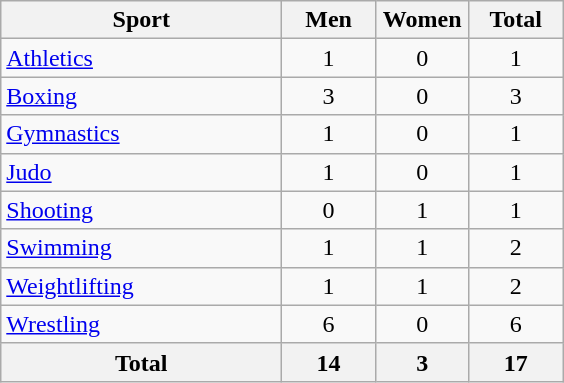<table class="wikitable sortable" style="text-align:center;">
<tr>
<th width=180>Sport</th>
<th width=55>Men</th>
<th width=55>Women</th>
<th width=55>Total</th>
</tr>
<tr>
<td align=left><a href='#'>Athletics</a></td>
<td>1</td>
<td>0</td>
<td>1</td>
</tr>
<tr>
<td align=left><a href='#'>Boxing</a></td>
<td>3</td>
<td>0</td>
<td>3</td>
</tr>
<tr>
<td align=left><a href='#'>Gymnastics</a></td>
<td>1</td>
<td>0</td>
<td>1</td>
</tr>
<tr>
<td align=left><a href='#'>Judo</a></td>
<td>1</td>
<td>0</td>
<td>1</td>
</tr>
<tr>
<td align=left><a href='#'>Shooting</a></td>
<td>0</td>
<td>1</td>
<td>1</td>
</tr>
<tr>
<td align=left><a href='#'>Swimming</a></td>
<td>1</td>
<td>1</td>
<td>2</td>
</tr>
<tr>
<td align=left><a href='#'>Weightlifting</a></td>
<td>1</td>
<td>1</td>
<td>2</td>
</tr>
<tr>
<td align=left><a href='#'>Wrestling</a></td>
<td>6</td>
<td>0</td>
<td>6</td>
</tr>
<tr>
<th>Total</th>
<th>14</th>
<th>3</th>
<th>17</th>
</tr>
</table>
